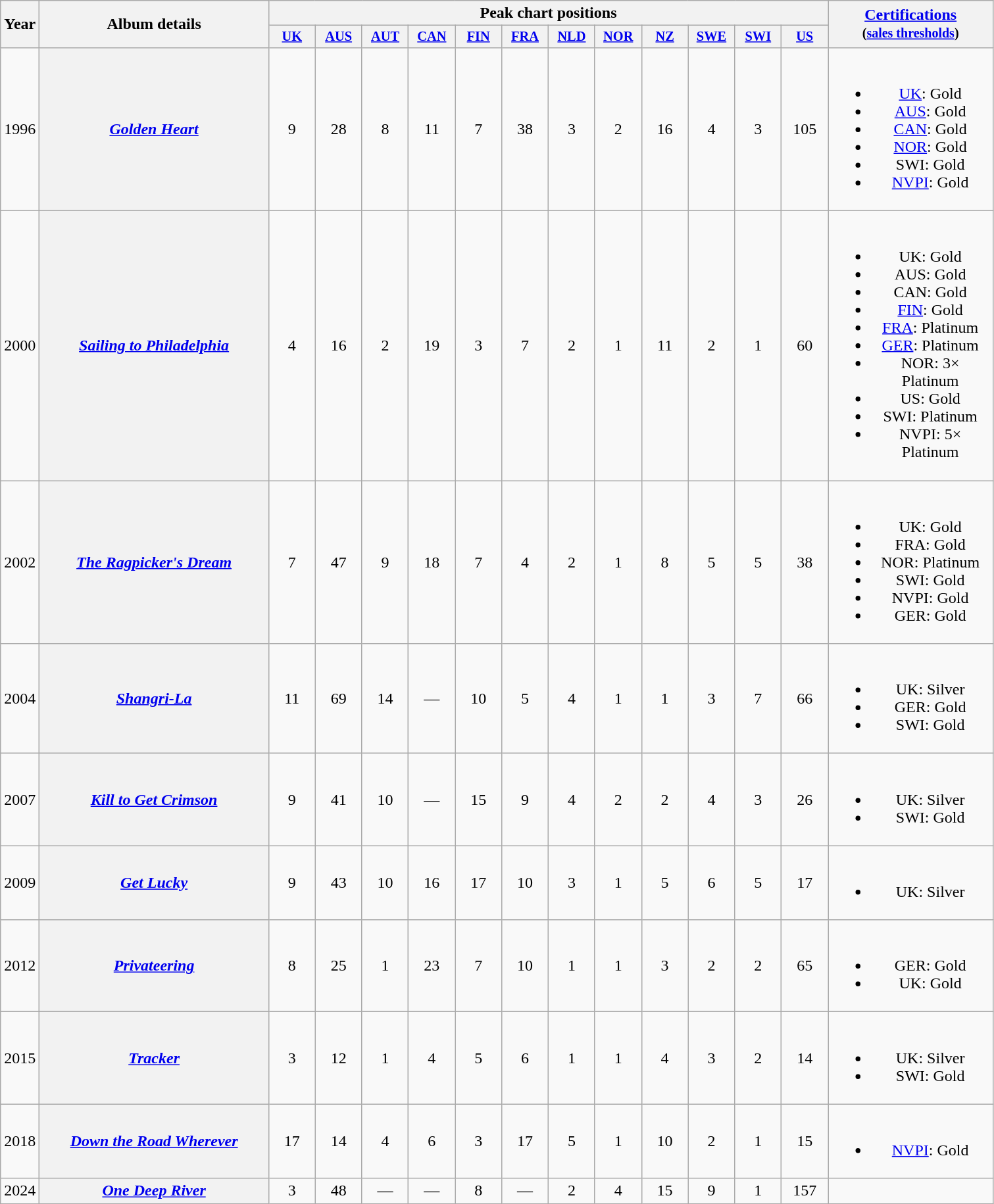<table class="wikitable plainrowheaders" style="text-align:center;">
<tr>
<th rowspan="2">Year</th>
<th rowspan="2" style="width:225px;">Album details</th>
<th colspan="12">Peak chart positions</th>
<th width="160" rowspan="2"><a href='#'>Certifications</a><br><small>(<a href='#'>sales thresholds</a>)</small></th>
</tr>
<tr>
<th style="width:3em;font-size:85%"><a href='#'>UK</a><br></th>
<th style="width:3em;font-size:85%;"><a href='#'>AUS</a><br></th>
<th style="width:3em;font-size:85%;"><a href='#'>AUT</a><br></th>
<th style="width:3em;font-size:85%;"><a href='#'>CAN</a><br></th>
<th style="width:3em;font-size:85%;"><a href='#'>FIN</a><br></th>
<th style="width:3em;font-size:85%;"><a href='#'>FRA</a><br></th>
<th style="width:3em;font-size:85%;"><a href='#'>NLD</a><br></th>
<th style="width:3em;font-size:85%;"><a href='#'>NOR</a><br></th>
<th style="width:3em;font-size:85%;"><a href='#'>NZ</a><br></th>
<th style="width:3em;font-size:85%;"><a href='#'>SWE</a><br></th>
<th style="width:3em;font-size:85%;"><a href='#'>SWI</a><br></th>
<th style="width:3em;font-size:85%"><a href='#'>US</a><br></th>
</tr>
<tr>
<td>1996</td>
<th scope="row"><em><a href='#'>Golden Heart</a></em></th>
<td>9</td>
<td>28</td>
<td>8</td>
<td>11</td>
<td>7</td>
<td>38</td>
<td>3</td>
<td>2</td>
<td>16</td>
<td>4</td>
<td>3</td>
<td>105</td>
<td><br><ul><li><a href='#'>UK</a>: Gold</li><li><a href='#'>AUS</a>: Gold</li><li><a href='#'>CAN</a>: Gold</li><li><a href='#'>NOR</a>: Gold</li><li>SWI: Gold</li><li><a href='#'>NVPI</a>: Gold</li></ul></td>
</tr>
<tr>
<td>2000</td>
<th scope="row"><em><a href='#'>Sailing to Philadelphia</a></em></th>
<td>4</td>
<td>16</td>
<td>2</td>
<td>19</td>
<td>3</td>
<td>7</td>
<td>2</td>
<td>1</td>
<td>11</td>
<td>2</td>
<td>1</td>
<td>60</td>
<td><br><ul><li>UK: Gold</li><li>AUS: Gold</li><li>CAN: Gold</li><li><a href='#'>FIN</a>: Gold</li><li><a href='#'>FRA</a>: Platinum</li><li><a href='#'>GER</a>: Platinum</li><li>NOR: 3× Platinum</li><li>US: Gold</li><li>SWI: Platinum</li><li>NVPI: 5× Platinum</li></ul></td>
</tr>
<tr>
<td>2002</td>
<th scope="row"><em><a href='#'>The Ragpicker's Dream</a></em></th>
<td>7</td>
<td>47</td>
<td>9</td>
<td>18</td>
<td>7</td>
<td>4</td>
<td>2</td>
<td>1</td>
<td>8</td>
<td>5</td>
<td>5</td>
<td>38</td>
<td><br><ul><li>UK: Gold</li><li>FRA: Gold</li><li>NOR: Platinum</li><li>SWI: Gold</li><li>NVPI: Gold</li><li>GER: Gold</li></ul></td>
</tr>
<tr>
<td>2004</td>
<th scope="row"><em><a href='#'>Shangri-La</a></em></th>
<td>11</td>
<td>69</td>
<td>14</td>
<td>—</td>
<td>10</td>
<td>5</td>
<td>4</td>
<td>1</td>
<td>1</td>
<td>3</td>
<td>7</td>
<td>66</td>
<td><br><ul><li>UK: Silver</li><li>GER: Gold</li><li>SWI: Gold</li></ul></td>
</tr>
<tr>
<td>2007</td>
<th scope="row"><em><a href='#'>Kill to Get Crimson</a></em></th>
<td>9</td>
<td>41</td>
<td>10</td>
<td>—</td>
<td>15</td>
<td>9</td>
<td>4</td>
<td>2</td>
<td>2</td>
<td>4</td>
<td>3</td>
<td>26</td>
<td><br><ul><li>UK: Silver</li><li>SWI: Gold</li></ul></td>
</tr>
<tr>
<td>2009</td>
<th scope="row"><em><a href='#'>Get Lucky</a></em></th>
<td>9</td>
<td>43</td>
<td>10</td>
<td>16</td>
<td>17</td>
<td>10</td>
<td>3</td>
<td>1</td>
<td>5</td>
<td>6</td>
<td>5</td>
<td>17</td>
<td><br><ul><li>UK: Silver</li></ul></td>
</tr>
<tr>
<td>2012</td>
<th scope="row"><em><a href='#'>Privateering</a></em></th>
<td>8</td>
<td>25</td>
<td>1</td>
<td>23</td>
<td>7</td>
<td>10</td>
<td>1</td>
<td>1</td>
<td>3</td>
<td>2</td>
<td>2</td>
<td>65</td>
<td><br><ul><li>GER: Gold</li><li>UK: Gold</li></ul></td>
</tr>
<tr>
<td>2015</td>
<th scope="row"><em><a href='#'>Tracker</a></em></th>
<td>3</td>
<td>12</td>
<td>1</td>
<td>4</td>
<td>5</td>
<td>6</td>
<td>1</td>
<td>1</td>
<td>4</td>
<td>3</td>
<td>2</td>
<td>14</td>
<td><br><ul><li>UK: Silver</li><li>SWI: Gold</li></ul></td>
</tr>
<tr>
<td>2018</td>
<th scope="row"><em><a href='#'>Down the Road Wherever</a></em></th>
<td>17</td>
<td>14</td>
<td>4</td>
<td>6</td>
<td>3</td>
<td>17</td>
<td>5</td>
<td>1</td>
<td>10</td>
<td>2</td>
<td>1</td>
<td>15</td>
<td><br><ul><li><a href='#'>NVPI</a>: Gold</li></ul></td>
</tr>
<tr>
<td>2024</td>
<th scope="row"><em><a href='#'>One Deep River</a></em></th>
<td>3</td>
<td>48</td>
<td>—</td>
<td>—</td>
<td>8</td>
<td>—</td>
<td>2</td>
<td>4</td>
<td>15</td>
<td>9</td>
<td>1</td>
<td>157</td>
<td></td>
</tr>
</table>
